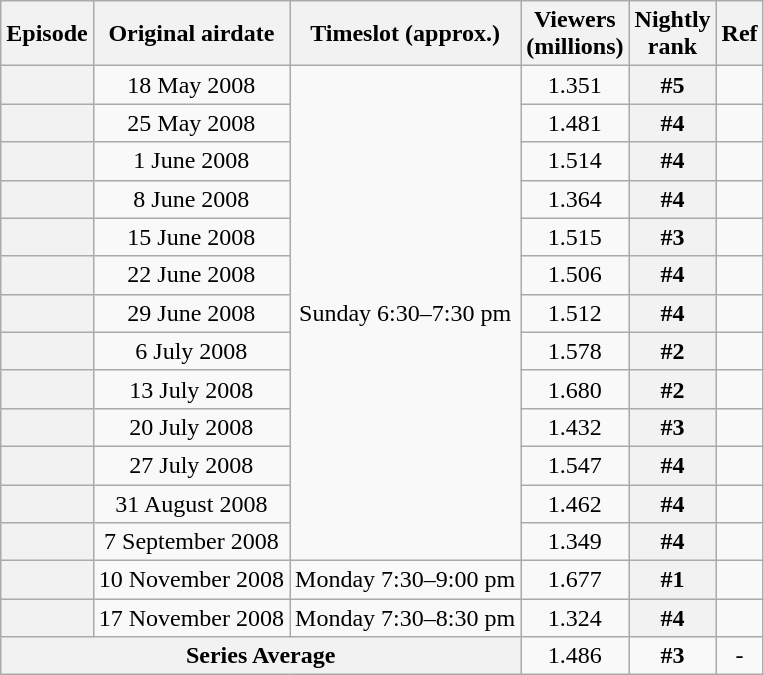<table class="wikitable plainrowheaders" style="text-align:center;">
<tr>
<th scope="col" bgcolor="skyblue">Episode</th>
<th scope="col" bgcolor="skyblue">Original airdate</th>
<th scope="col" bgcolor="skyblue">Timeslot (approx.)</th>
<th scope="col" bgcolor="skyblue">Viewers<br>(millions)</th>
<th scope="col" bgcolor="skyblue">Nightly<br>rank</th>
<th scope="col" bgcolor="skyblue">Ref</th>
</tr>
<tr>
<th scope="row"></th>
<td>18 May 2008</td>
<td rowspan=13 align=centre>Sunday 6:30–7:30 pm</td>
<td>1.351</td>
<th>#5</th>
<td></td>
</tr>
<tr>
<th scope="row"></th>
<td>25 May 2008</td>
<td>1.481</td>
<th>#4</th>
<td></td>
</tr>
<tr>
<th scope="row"></th>
<td>1 June 2008</td>
<td>1.514</td>
<th>#4</th>
<td></td>
</tr>
<tr>
<th scope="row"></th>
<td>8 June 2008</td>
<td>1.364</td>
<th>#4</th>
<td></td>
</tr>
<tr>
<th scope="row"></th>
<td>15 June 2008</td>
<td>1.515</td>
<th>#3</th>
<td></td>
</tr>
<tr>
<th scope="row"></th>
<td>22 June 2008</td>
<td>1.506</td>
<th>#4</th>
<td></td>
</tr>
<tr>
<th scope="row"></th>
<td>29 June 2008</td>
<td>1.512</td>
<th>#4</th>
<td></td>
</tr>
<tr>
<th scope="row"></th>
<td>6 July 2008</td>
<td>1.578</td>
<th>#2</th>
<td></td>
</tr>
<tr>
<th scope="row"></th>
<td>13 July 2008</td>
<td>1.680</td>
<th>#2</th>
<td></td>
</tr>
<tr>
<th scope="row"></th>
<td>20 July 2008</td>
<td>1.432</td>
<th>#3</th>
<td></td>
</tr>
<tr>
<th scope="row"></th>
<td>27 July 2008</td>
<td>1.547</td>
<th>#4</th>
<td></td>
</tr>
<tr>
<th scope="row"></th>
<td>31 August 2008</td>
<td>1.462</td>
<th>#4</th>
<td></td>
</tr>
<tr>
<th scope="row"></th>
<td>7 September 2008</td>
<td>1.349</td>
<th>#4</th>
<td></td>
</tr>
<tr>
<th scope="row"></th>
<td>10 November 2008</td>
<td align=centre>Monday 7:30–9:00 pm</td>
<td>1.677</td>
<th>#1</th>
<td></td>
</tr>
<tr>
<th scope="row"></th>
<td>17 November 2008</td>
<td align=centre>Monday 7:30–8:30 pm</td>
<td>1.324</td>
<th>#4</th>
<td></td>
</tr>
<tr>
<th colspan="3">Series Average</th>
<td>1.486</td>
<td><strong>#3</strong></td>
<td>-</td>
</tr>
</table>
